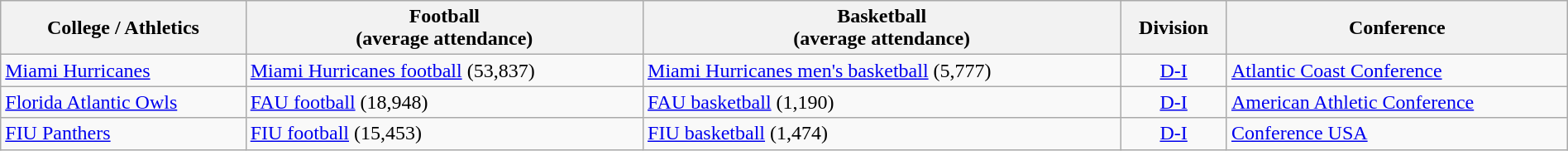<table class="wikitable" style="margin:0 auto; width:100%;">
<tr>
<th>College / Athletics</th>
<th>Football <br> (average attendance)</th>
<th>Basketball <br> (average attendance)</th>
<th>Division</th>
<th>Conference</th>
</tr>
<tr>
<td><a href='#'>Miami Hurricanes</a></td>
<td><a href='#'>Miami Hurricanes football</a> (53,837)</td>
<td><a href='#'>Miami Hurricanes men's basketball</a> (5,777)</td>
<td align=center><a href='#'>D-I</a></td>
<td><a href='#'>Atlantic Coast Conference</a></td>
</tr>
<tr>
<td><a href='#'>Florida Atlantic Owls</a></td>
<td><a href='#'>FAU football</a> (18,948)</td>
<td><a href='#'>FAU basketball</a> (1,190)</td>
<td align="center"><a href='#'>D-I</a></td>
<td><a href='#'>American Athletic Conference</a></td>
</tr>
<tr>
<td><a href='#'>FIU Panthers</a></td>
<td><a href='#'>FIU football</a> (15,453)</td>
<td><a href='#'>FIU basketball</a> (1,474)</td>
<td align="center"><a href='#'>D-I</a></td>
<td><a href='#'>Conference USA</a></td>
</tr>
</table>
